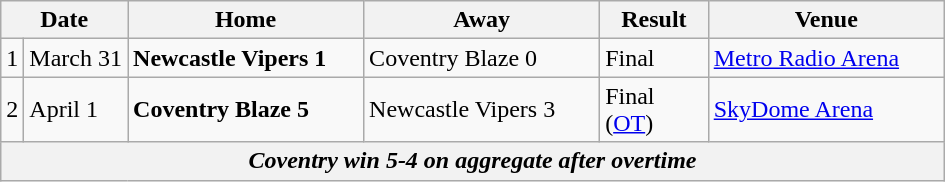<table class="wikitable">
<tr>
<th colspan=2 width=75>Date</th>
<th width=150>Home</th>
<th width=150>Away</th>
<th width=65>Result</th>
<th width=150>Venue</th>
</tr>
<tr>
<td>1</td>
<td>March 31</td>
<td><strong>Newcastle Vipers 1</strong></td>
<td>Coventry Blaze 0</td>
<td>Final</td>
<td><a href='#'>Metro Radio Arena</a></td>
</tr>
<tr>
<td>2</td>
<td>April 1</td>
<td><strong>Coventry Blaze 5</strong></td>
<td>Newcastle Vipers 3</td>
<td>Final (<a href='#'>OT</a>)</td>
<td><a href='#'>SkyDome Arena</a></td>
</tr>
<tr>
<th colspan=8><strong><em>Coventry win 5-4 on aggregate after overtime</em></strong></th>
</tr>
</table>
